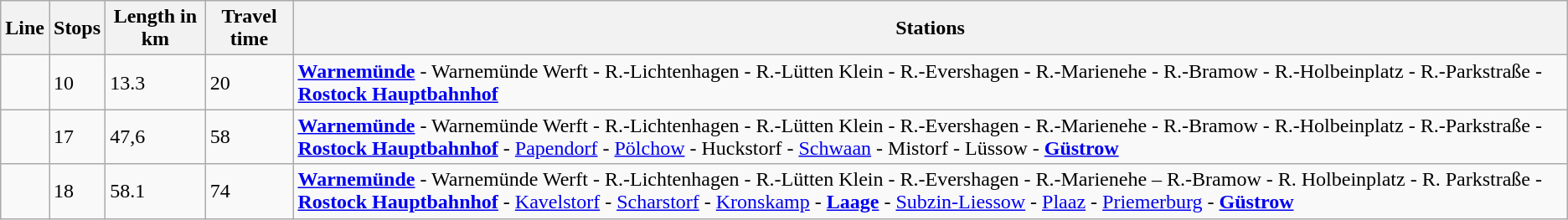<table class="wikitable">
<tr>
<th>Line</th>
<th>Stops</th>
<th>Length in km</th>
<th>Travel time</th>
<th>Stations</th>
</tr>
<tr>
<td></td>
<td>10</td>
<td>13.3</td>
<td>20</td>
<td><strong><a href='#'>Warnemünde</a></strong> - Warnemünde Werft - R.-Lichtenhagen - R.-Lütten Klein - R.-Evershagen - R.-Marienehe - R.-Bramow - R.-Holbeinplatz - R.-Parkstraße - <strong><a href='#'>Rostock Hauptbahnhof</a></strong></td>
</tr>
<tr>
<td></td>
<td>17</td>
<td>47,6</td>
<td>58</td>
<td><strong><a href='#'>Warnemünde</a></strong> - Warnemünde Werft - R.-Lichtenhagen - R.-Lütten Klein - R.-Evershagen - R.-Marienehe - R.-Bramow - R.-Holbeinplatz - R.-Parkstraße - <strong><a href='#'>Rostock Hauptbahnhof</a></strong> - <a href='#'>Papendorf</a> - <a href='#'>Pölchow</a> - Huckstorf - <a href='#'>Schwaan</a> - Mistorf - Lüssow - <strong><a href='#'>Güstrow</a></strong></td>
</tr>
<tr>
<td></td>
<td>18</td>
<td>58.1</td>
<td>74</td>
<td><strong><a href='#'>Warnemünde</a></strong> - Warnemünde Werft - R.-Lichtenhagen - R.-Lütten Klein - R.-Evershagen - R.-Marienehe – R.-Bramow - R. Holbeinplatz - R. Parkstraße - <strong><a href='#'>Rostock Hauptbahnhof</a></strong> - <a href='#'>Kavelstorf</a> - <a href='#'>Scharstorf</a> - <a href='#'>Kronskamp</a> -  <strong><a href='#'>Laage</a></strong> - <a href='#'>Subzin-Liessow</a> - <a href='#'>Plaaz</a> - <a href='#'>Priemerburg</a> - <strong><a href='#'>Güstrow</a></strong></td>
</tr>
</table>
